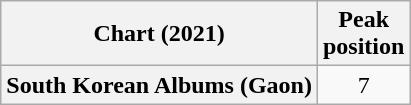<table class="wikitable plainrowheaders" style="text-align:center">
<tr>
<th scope="col">Chart (2021)</th>
<th scope="col">Peak<br>position</th>
</tr>
<tr>
<th scope="row">South Korean Albums (Gaon)</th>
<td>7</td>
</tr>
</table>
